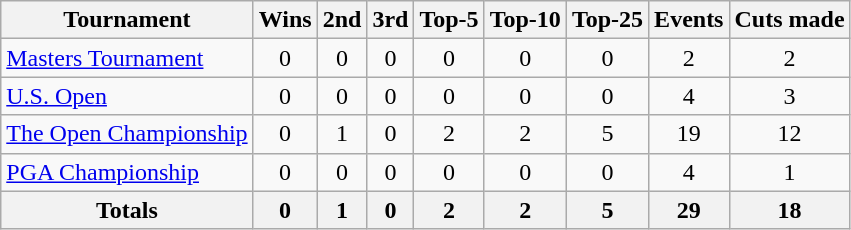<table class=wikitable style=text-align:center>
<tr>
<th>Tournament</th>
<th>Wins</th>
<th>2nd</th>
<th>3rd</th>
<th>Top-5</th>
<th>Top-10</th>
<th>Top-25</th>
<th>Events</th>
<th>Cuts made</th>
</tr>
<tr>
<td align=left><a href='#'>Masters Tournament</a></td>
<td>0</td>
<td>0</td>
<td>0</td>
<td>0</td>
<td>0</td>
<td>0</td>
<td>2</td>
<td>2</td>
</tr>
<tr>
<td align=left><a href='#'>U.S. Open</a></td>
<td>0</td>
<td>0</td>
<td>0</td>
<td>0</td>
<td>0</td>
<td>0</td>
<td>4</td>
<td>3</td>
</tr>
<tr>
<td align=left><a href='#'>The Open Championship</a></td>
<td>0</td>
<td>1</td>
<td>0</td>
<td>2</td>
<td>2</td>
<td>5</td>
<td>19</td>
<td>12</td>
</tr>
<tr>
<td align=left><a href='#'>PGA Championship</a></td>
<td>0</td>
<td>0</td>
<td>0</td>
<td>0</td>
<td>0</td>
<td>0</td>
<td>4</td>
<td>1</td>
</tr>
<tr>
<th>Totals</th>
<th>0</th>
<th>1</th>
<th>0</th>
<th>2</th>
<th>2</th>
<th>5</th>
<th>29</th>
<th>18</th>
</tr>
</table>
